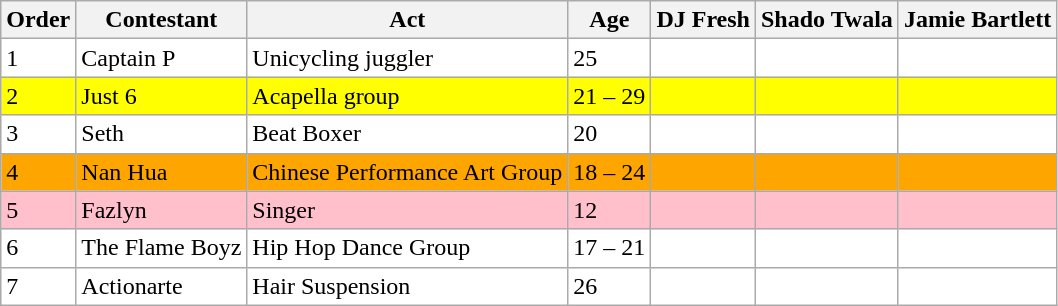<table class="wikitable sortable">
<tr>
<th>Order</th>
<th>Contestant</th>
<th>Act</th>
<th>Age</th>
<th>DJ Fresh</th>
<th>Shado Twala</th>
<th>Jamie Bartlett</th>
</tr>
<tr style="background:white;">
<td>1</td>
<td>Captain P</td>
<td>Unicycling juggler</td>
<td>25</td>
<td></td>
<td></td>
<td></td>
</tr>
<tr style="background:yellow;">
<td>2</td>
<td>Just 6</td>
<td>Acapella group</td>
<td>21 – 29</td>
<td></td>
<td></td>
<td></td>
</tr>
<tr style="background:white;">
<td>3</td>
<td>Seth</td>
<td>Beat Boxer</td>
<td>20</td>
<td></td>
<td></td>
<td></td>
</tr>
<tr style="background:orange;">
<td>4</td>
<td>Nan Hua</td>
<td>Chinese Performance Art Group</td>
<td>18 – 24</td>
<td></td>
<td></td>
<td></td>
</tr>
<tr style="background:pink;">
<td>5</td>
<td>Fazlyn </td>
<td>Singer</td>
<td>12</td>
<td></td>
<td></td>
<td></td>
</tr>
<tr style="background:white;">
<td>6</td>
<td>The Flame Boyz</td>
<td>Hip Hop Dance Group</td>
<td>17 – 21</td>
<td></td>
<td></td>
<td></td>
</tr>
<tr style="background:white;">
<td>7</td>
<td>Actionarte</td>
<td>Hair Suspension</td>
<td>26</td>
<td></td>
<td></td>
<td></td>
</tr>
</table>
